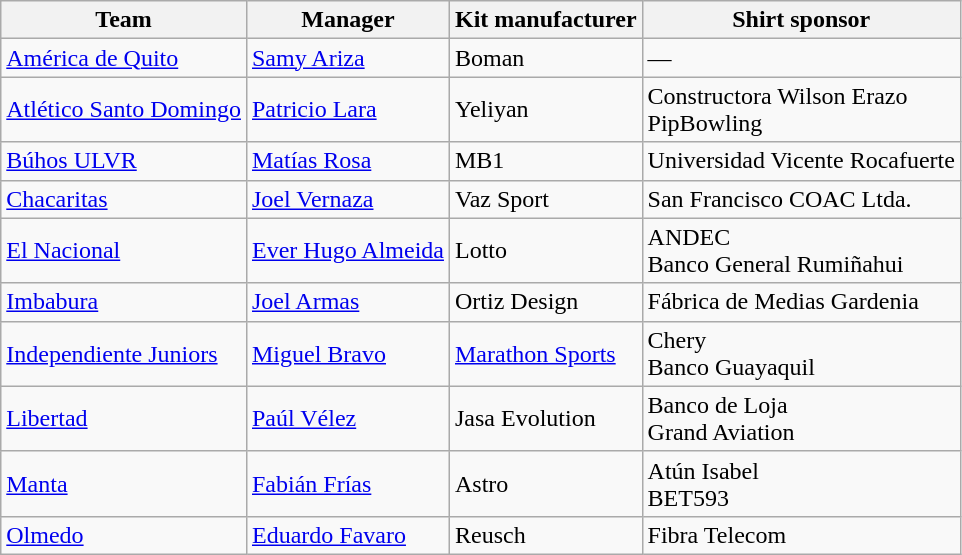<table class="wikitable sortable" style="text-align: left;">
<tr>
<th>Team</th>
<th>Manager</th>
<th>Kit manufacturer</th>
<th>Shirt sponsor</th>
</tr>
<tr>
<td><a href='#'>América de Quito</a></td>
<td> <a href='#'>Samy Ariza</a></td>
<td>Boman</td>
<td>—</td>
</tr>
<tr>
<td><a href='#'>Atlético Santo Domingo</a></td>
<td> <a href='#'>Patricio Lara</a></td>
<td>Yeliyan</td>
<td>Constructora Wilson Erazo<br>PipBowling</td>
</tr>
<tr>
<td><a href='#'>Búhos ULVR</a></td>
<td> <a href='#'>Matías Rosa</a></td>
<td>MB1</td>
<td>Universidad Vicente Rocafuerte</td>
</tr>
<tr>
<td><a href='#'>Chacaritas</a></td>
<td> <a href='#'>Joel Vernaza</a></td>
<td>Vaz Sport</td>
<td>San Francisco COAC Ltda.</td>
</tr>
<tr>
<td><a href='#'>El Nacional</a></td>
<td> <a href='#'>Ever Hugo Almeida</a></td>
<td>Lotto</td>
<td>ANDEC<br>Banco General Rumiñahui</td>
</tr>
<tr>
<td><a href='#'>Imbabura</a></td>
<td> <a href='#'>Joel Armas</a></td>
<td>Ortiz Design</td>
<td>Fábrica de Medias Gardenia</td>
</tr>
<tr>
<td><a href='#'>Independiente Juniors</a></td>
<td> <a href='#'>Miguel Bravo</a></td>
<td><a href='#'>Marathon Sports</a></td>
<td>Chery<br>Banco Guayaquil</td>
</tr>
<tr>
<td><a href='#'>Libertad</a></td>
<td> <a href='#'>Paúl Vélez</a></td>
<td>Jasa Evolution</td>
<td>Banco de Loja<br>Grand Aviation</td>
</tr>
<tr>
<td><a href='#'>Manta</a></td>
<td> <a href='#'>Fabián Frías</a></td>
<td>Astro</td>
<td>Atún Isabel<br>BET593</td>
</tr>
<tr>
<td><a href='#'>Olmedo</a></td>
<td> <a href='#'>Eduardo Favaro</a></td>
<td>Reusch</td>
<td>Fibra Telecom</td>
</tr>
</table>
